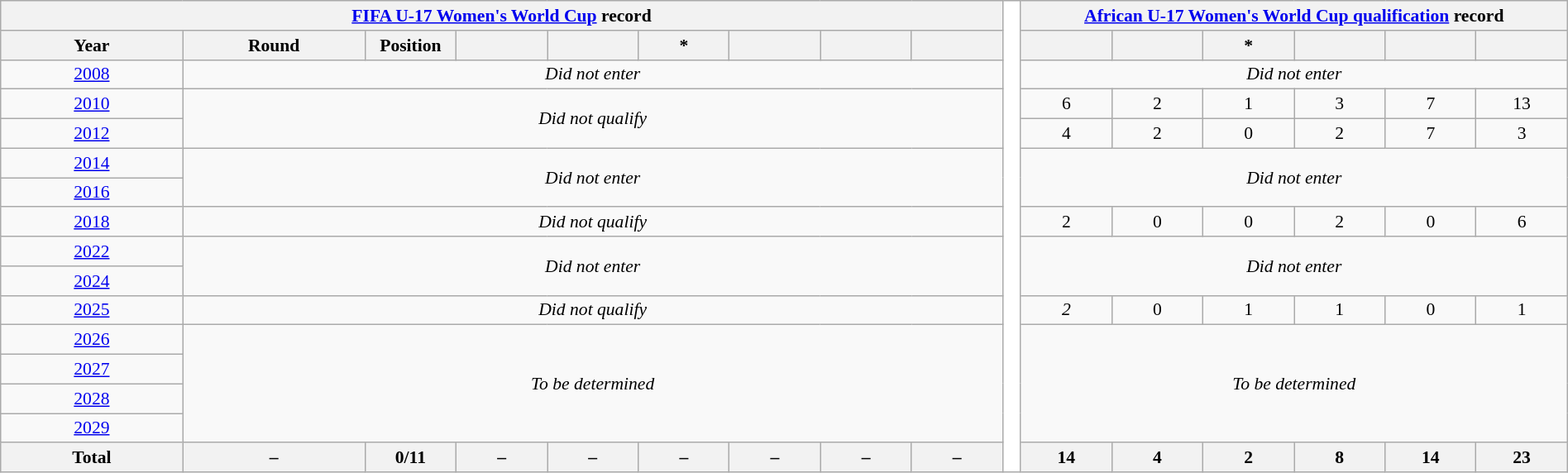<table class="wikitable" style="font-size:90%; text-align:center; width:100%">
<tr>
<th colspan="9"><a href='#'>FIFA U-17 Women's World Cup</a> record</th>
<th rowspan="16" style="width:1%;background:white"></th>
<th colspan="6"><a href='#'>African U-17 Women's World Cup qualification</a> record</th>
</tr>
<tr>
<th width="10%">Year</th>
<th width="10%">Round</th>
<th width="5%">Position</th>
<th width="5%"></th>
<th width="5%"></th>
<th width="5%">*</th>
<th width="5%"></th>
<th width="5%"></th>
<th width="5%"></th>
<th width="5%"></th>
<th width="5%"></th>
<th width="5%">*</th>
<th width="5%"></th>
<th width="5%"></th>
<th width="5%"></th>
</tr>
<tr>
<td> <a href='#'>2008</a></td>
<td colspan="8"><em>Did not enter</em></td>
<td colspan="6"><em>Did not enter</em></td>
</tr>
<tr>
<td> <a href='#'>2010</a></td>
<td colspan="8" rowspan="2"><em>Did not qualify</em></td>
<td>6</td>
<td>2</td>
<td>1</td>
<td>3</td>
<td>7</td>
<td>13</td>
</tr>
<tr>
<td> <a href='#'>2012</a></td>
<td>4</td>
<td>2</td>
<td>0</td>
<td>2</td>
<td>7</td>
<td>3</td>
</tr>
<tr>
<td> <a href='#'>2014</a></td>
<td colspan="8" rowspan="2"><em>Did not enter</em></td>
<td colspan="6" rowspan="2"><em>Did not enter</em></td>
</tr>
<tr>
<td> <a href='#'>2016</a></td>
</tr>
<tr>
<td> <a href='#'>2018</a></td>
<td colspan="8"><em>Did not qualify</em></td>
<td>2</td>
<td>0</td>
<td>0</td>
<td>2</td>
<td>0</td>
<td>6</td>
</tr>
<tr>
<td> <a href='#'>2022</a></td>
<td colspan="8" rowspan="2"><em>Did not enter</em></td>
<td colspan="6" rowspan="2"><em>Did not enter</em></td>
</tr>
<tr>
<td> <a href='#'>2024</a></td>
</tr>
<tr>
<td> <a href='#'>2025</a></td>
<td colspan="8"><em>Did not qualify</em></td>
<td><em>2</em></td>
<td>0</td>
<td>1</td>
<td>1</td>
<td>0</td>
<td>1</td>
</tr>
<tr>
<td> <a href='#'>2026</a></td>
<td colspan="8" rowspan="4"><em>To be determined</em></td>
<td colspan="6" rowspan="4"><em>To be determined</em></td>
</tr>
<tr>
<td> <a href='#'>2027</a></td>
</tr>
<tr>
<td> <a href='#'>2028</a></td>
</tr>
<tr>
<td> <a href='#'>2029</a></td>
</tr>
<tr>
<th>Total</th>
<th>–</th>
<th>0/11</th>
<th>–</th>
<th>–</th>
<th>–</th>
<th>–</th>
<th>–</th>
<th>–</th>
<th>14</th>
<th>4</th>
<th>2</th>
<th>8</th>
<th>14</th>
<th>23</th>
</tr>
</table>
